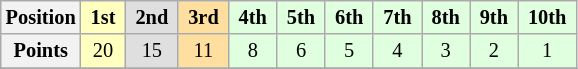<table class="wikitable" style="font-size:85%; text-align:center">
<tr>
<th>Position</th>
<td style="background:#ffffbf;"> <strong>1st</strong> </td>
<td style="background:#dfdfdf;"> <strong>2nd</strong> </td>
<td style="background:#ffdf9f;"> <strong>3rd</strong> </td>
<td style="background:#dfffdf;"> <strong>4th</strong> </td>
<td style="background:#dfffdf;"> <strong>5th</strong> </td>
<td style="background:#dfffdf;"> <strong>6th</strong> </td>
<td style="background:#dfffdf;"> <strong>7th</strong> </td>
<td style="background:#dfffdf;"> <strong>8th</strong> </td>
<td style="background:#dfffdf;"> <strong>9th</strong> </td>
<td style="background:#dfffdf;"> <strong>10th</strong> </td>
</tr>
<tr>
<th>Points</th>
<td style="background:#ffffbf;">20</td>
<td style="background:#dfdfdf;">15</td>
<td style="background:#ffdf9f;">11</td>
<td style="background:#dfffdf;">8</td>
<td style="background:#dfffdf;">6</td>
<td style="background:#dfffdf;">5</td>
<td style="background:#dfffdf;">4</td>
<td style="background:#dfffdf;">3</td>
<td style="background:#dfffdf;">2</td>
<td style="background:#dfffdf;">1</td>
</tr>
<tr>
</tr>
</table>
